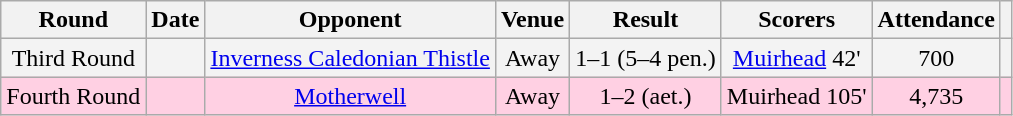<table class="wikitable sortable" style="text-align:center;">
<tr>
<th>Round</th>
<th>Date</th>
<th>Opponent</th>
<th>Venue</th>
<th>Result</th>
<th class=unsortable>Scorers</th>
<th>Attendance</th>
<th></th>
</tr>
<tr style="background-color:#f3f3f3;">
<td>Third Round</td>
<td></td>
<td><a href='#'>Inverness Caledonian Thistle</a></td>
<td>Away</td>
<td>1–1 (5–4 pen.)</td>
<td><a href='#'>Muirhead</a> 42'</td>
<td>700</td>
<td></td>
</tr>
<tr style="background-color: #ffd0e3;">
<td>Fourth Round</td>
<td></td>
<td><a href='#'>Motherwell</a></td>
<td>Away</td>
<td>1–2 (aet.)</td>
<td>Muirhead 105'</td>
<td>4,735</td>
<td></td>
</tr>
</table>
